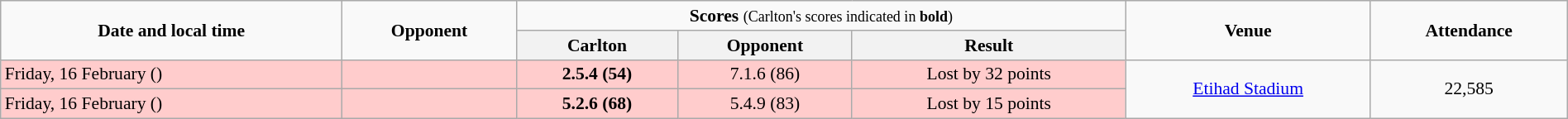<table class="wikitable" style="font-size:90%; text-align:center; width: 100%; margin-left: auto; margin-right: auto;">
<tr>
<td rowspan=2><strong>Date and local time</strong></td>
<td rowspan=2><strong>Opponent</strong></td>
<td colspan=3><strong>Scores</strong> <small>(Carlton's scores indicated in <strong>bold</strong>)</small></td>
<td rowspan=2><strong>Venue</strong></td>
<td rowspan=2><strong>Attendance</strong></td>
</tr>
<tr>
<th>Carlton</th>
<th>Opponent</th>
<th>Result</th>
</tr>
<tr>
<td style="text-align:left; background:#fcc">Friday, 16 February ()</td>
<td style="text-align:left; background:#fcc"></td>
<td style="background:#fcc"><strong>2.5.4 (54)</strong></td>
<td style="background:#fcc">7.1.6 (86)</td>
<td style="background:#fcc">Lost by 32 points</td>
<td rowspan=2><a href='#'>Etihad Stadium</a></td>
<td rowspan=2>22,585</td>
</tr>
<tr style="background:#fcc">
<td align=left>Friday, 16 February ()</td>
<td align=left></td>
<td><strong>5.2.6 (68)</strong></td>
<td>5.4.9 (83)</td>
<td>Lost by 15 points</td>
</tr>
</table>
